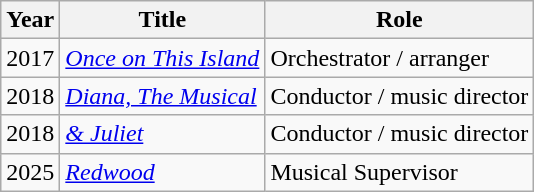<table class="wikitable" style="width:100;">
<tr>
<th>Year</th>
<th>Title</th>
<th>Role</th>
</tr>
<tr>
<td>2017</td>
<td><em><a href='#'>Once on This Island</a></em></td>
<td>Orchestrator / arranger</td>
</tr>
<tr>
<td>2018</td>
<td><em><a href='#'>Diana, The Musical</a></em></td>
<td>Conductor / music director</td>
</tr>
<tr>
<td>2018</td>
<td><em><a href='#'>& Juliet</a></em></td>
<td>Conductor / music director</td>
</tr>
<tr>
<td>2025</td>
<td><em><a href='#'>Redwood</a></em></td>
<td>Musical Supervisor</td>
</tr>
</table>
